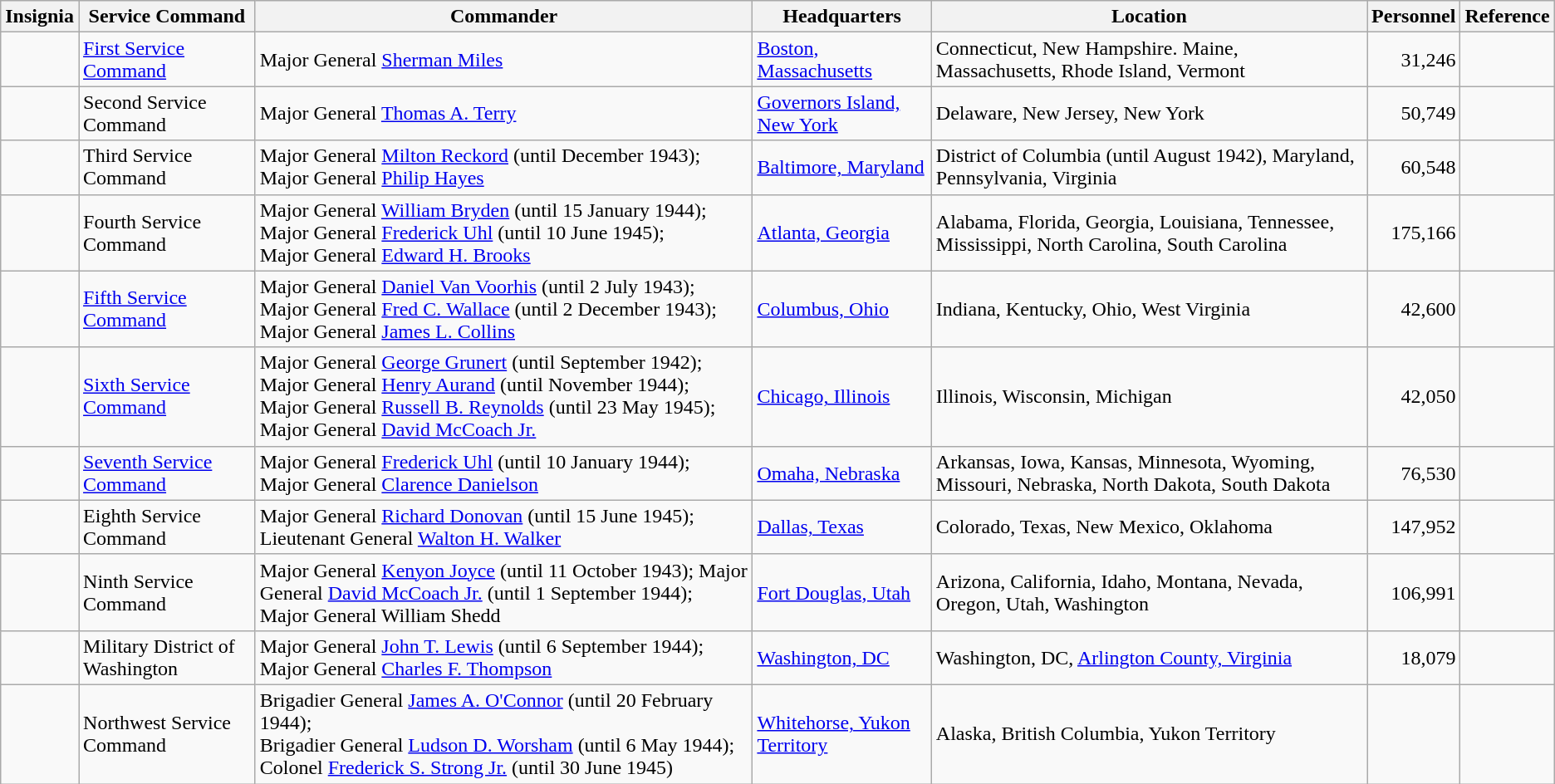<table class="wikitable">
<tr>
<th>Insignia</th>
<th>Service Command</th>
<th>Commander</th>
<th>Headquarters</th>
<th>Location</th>
<th>Personnel</th>
<th>Reference</th>
</tr>
<tr>
<td></td>
<td><a href='#'>First Service Command</a></td>
<td>Major General <a href='#'>Sherman Miles</a></td>
<td><a href='#'>Boston, Massachusetts</a></td>
<td>Connecticut, New Hampshire. Maine, Massachusetts, Rhode Island, Vermont</td>
<td align=right>31,246</td>
<td></td>
</tr>
<tr>
<td></td>
<td>Second Service Command</td>
<td>Major General <a href='#'>Thomas A. Terry</a></td>
<td><a href='#'>Governors Island, New York</a></td>
<td>Delaware, New Jersey, New York</td>
<td align=right>50,749</td>
<td></td>
</tr>
<tr>
<td></td>
<td>Third Service Command</td>
<td>Major General <a href='#'>Milton Reckord</a> (until December 1943);<br> Major General <a href='#'>Philip Hayes</a></td>
<td><a href='#'>Baltimore, Maryland</a></td>
<td>District of Columbia (until August 1942), Maryland, Pennsylvania, Virginia</td>
<td align=right>60,548</td>
<td></td>
</tr>
<tr>
<td></td>
<td>Fourth Service Command</td>
<td>Major General <a href='#'>William Bryden</a> (until 15 January 1944);<br> Major General <a href='#'>Frederick Uhl</a> (until 10 June 1945);<br> Major General <a href='#'>Edward H. Brooks</a></td>
<td><a href='#'>Atlanta, Georgia</a></td>
<td>Alabama, Florida, Georgia, Louisiana, Tennessee, Mississippi, North Carolina, South Carolina</td>
<td align=right>175,166</td>
<td></td>
</tr>
<tr>
<td></td>
<td><a href='#'>Fifth Service Command</a></td>
<td>Major General <a href='#'>Daniel Van Voorhis</a> (until 2 July 1943);<br> Major General <a href='#'>Fred C. Wallace</a>  (until 2 December 1943);<br> Major General <a href='#'>James L. Collins</a></td>
<td><a href='#'>Columbus, Ohio</a></td>
<td>Indiana, Kentucky, Ohio, West Virginia</td>
<td align=right>42,600</td>
<td></td>
</tr>
<tr>
<td></td>
<td><a href='#'>Sixth Service Command</a></td>
<td>Major General <a href='#'>George Grunert</a> (until September 1942);<br> Major General <a href='#'>Henry Aurand</a> (until November 1944);<br> Major General <a href='#'>Russell B. Reynolds</a> (until 23 May 1945);<br> Major General <a href='#'>David McCoach Jr.</a></td>
<td><a href='#'>Chicago, Illinois</a></td>
<td>Illinois, Wisconsin, Michigan</td>
<td align=right>42,050</td>
<td></td>
</tr>
<tr>
<td></td>
<td><a href='#'>Seventh Service Command</a></td>
<td>Major General <a href='#'>Frederick Uhl</a> (until 10 January 1944);<br> Major General <a href='#'>Clarence Danielson</a></td>
<td><a href='#'>Omaha, Nebraska</a></td>
<td>Arkansas, Iowa, Kansas, Minnesota, Wyoming, Missouri, Nebraska, North Dakota, South Dakota</td>
<td align=right>76,530</td>
<td></td>
</tr>
<tr>
<td></td>
<td>Eighth Service Command</td>
<td>Major General <a href='#'>Richard Donovan</a> (until 15 June 1945);<br> Lieutenant General <a href='#'>Walton H. Walker</a></td>
<td><a href='#'>Dallas, Texas</a></td>
<td>Colorado, Texas, New Mexico, Oklahoma</td>
<td align=right>147,952</td>
<td></td>
</tr>
<tr>
<td></td>
<td>Ninth Service Command</td>
<td>Major General <a href='#'>Kenyon Joyce</a> (until 11 October 1943); Major General <a href='#'>David McCoach Jr.</a> (until 1 September 1944);<br> Major General William Shedd</td>
<td><a href='#'>Fort Douglas, Utah</a></td>
<td>Arizona, California, Idaho, Montana, Nevada, Oregon, Utah, Washington</td>
<td align=right>106,991</td>
<td></td>
</tr>
<tr>
<td></td>
<td>Military District of Washington</td>
<td>Major General <a href='#'>John T. Lewis</a> (until 6 September 1944);<br> Major General <a href='#'>Charles F. Thompson</a></td>
<td><a href='#'>Washington, DC</a></td>
<td>Washington, DC, <a href='#'>Arlington County, Virginia</a></td>
<td align=right>18,079</td>
<td></td>
</tr>
<tr>
<td></td>
<td>Northwest Service Command</td>
<td>Brigadier General <a href='#'>James A. O'Connor</a> (until 20 February 1944);<br> Brigadier General <a href='#'>Ludson D. Worsham</a> (until 6 May 1944);<br> Colonel <a href='#'>Frederick S. Strong Jr.</a> (until 30 June 1945)</td>
<td><a href='#'>Whitehorse, Yukon Territory</a></td>
<td>Alaska, British Columbia, Yukon Territory</td>
<td></td>
<td></td>
</tr>
</table>
